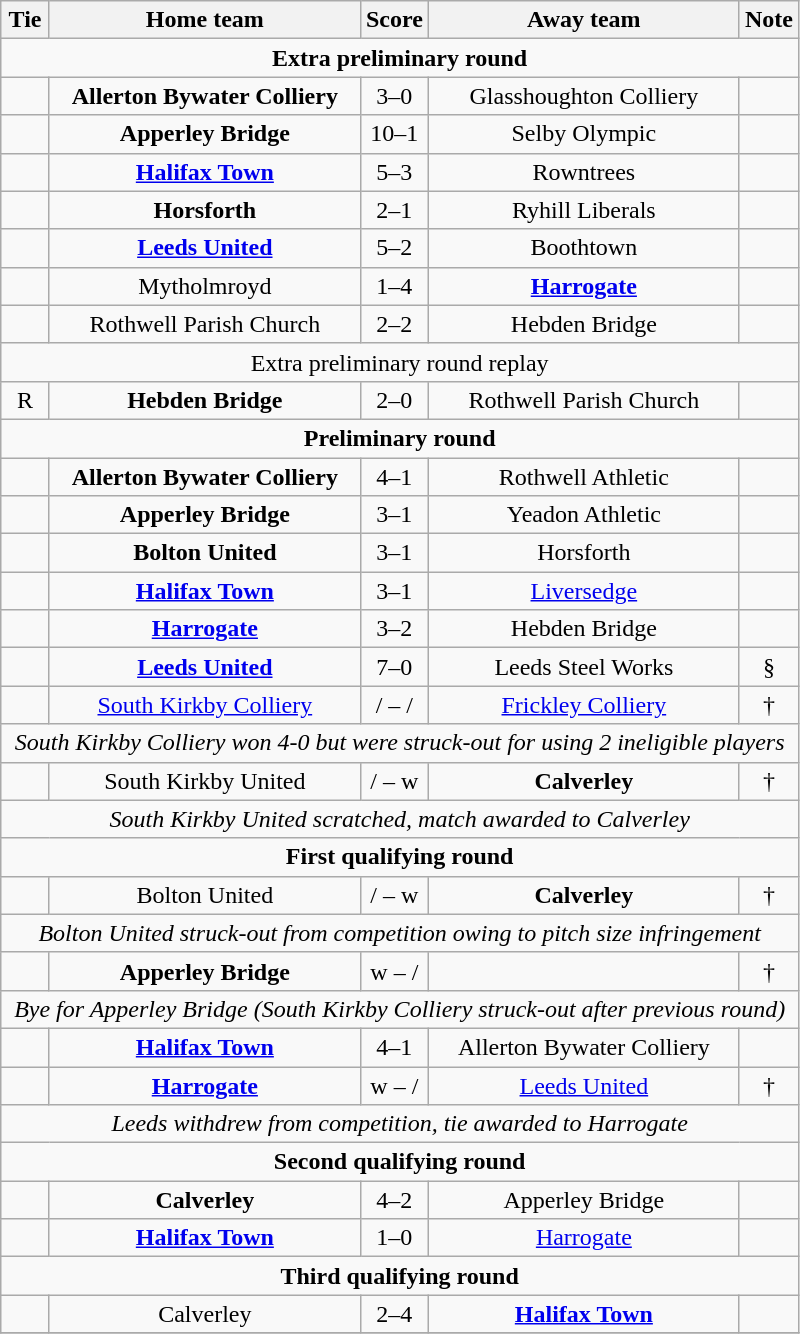<table class="wikitable" style="text-align:center;">
<tr>
<th width=25>Tie</th>
<th width=200>Home team</th>
<th width=20>Score</th>
<th width=200>Away team</th>
<th width=25>Note</th>
</tr>
<tr>
<td colspan="5"><strong>Extra preliminary round</strong></td>
</tr>
<tr>
<td></td>
<td><strong>Allerton Bywater Colliery</strong></td>
<td>3–0</td>
<td>Glasshoughton Colliery</td>
<td></td>
</tr>
<tr>
<td></td>
<td><strong>Apperley Bridge</strong></td>
<td>10–1</td>
<td>Selby Olympic</td>
<td></td>
</tr>
<tr>
<td></td>
<td><strong><a href='#'>Halifax Town</a></strong></td>
<td>5–3</td>
<td>Rowntrees</td>
<td></td>
</tr>
<tr>
<td></td>
<td><strong>Horsforth</strong></td>
<td>2–1</td>
<td>Ryhill Liberals</td>
<td></td>
</tr>
<tr>
<td></td>
<td><strong><a href='#'>Leeds United</a></strong></td>
<td>5–2</td>
<td>Boothtown</td>
<td></td>
</tr>
<tr>
<td></td>
<td>Mytholmroyd</td>
<td>1–4</td>
<td><strong><a href='#'>Harrogate</a></strong></td>
<td></td>
</tr>
<tr>
<td></td>
<td>Rothwell Parish Church</td>
<td>2–2</td>
<td>Hebden Bridge</td>
<td></td>
</tr>
<tr>
<td colspan="5">Extra preliminary round replay</td>
</tr>
<tr>
<td>R</td>
<td><strong>Hebden Bridge</strong></td>
<td>2–0</td>
<td>Rothwell Parish Church</td>
<td></td>
</tr>
<tr>
<td colspan="5"><strong>Preliminary round</strong></td>
</tr>
<tr>
<td></td>
<td><strong>Allerton Bywater Colliery</strong></td>
<td>4–1</td>
<td>Rothwell Athletic</td>
<td></td>
</tr>
<tr>
<td></td>
<td><strong>Apperley Bridge</strong></td>
<td>3–1</td>
<td>Yeadon Athletic</td>
<td></td>
</tr>
<tr>
<td></td>
<td><strong>Bolton United</strong></td>
<td>3–1</td>
<td>Horsforth</td>
<td></td>
</tr>
<tr>
<td></td>
<td><strong><a href='#'>Halifax Town</a></strong></td>
<td>3–1</td>
<td><a href='#'>Liversedge</a></td>
<td></td>
</tr>
<tr>
<td></td>
<td><strong><a href='#'>Harrogate</a></strong></td>
<td>3–2</td>
<td>Hebden Bridge</td>
<td></td>
</tr>
<tr>
<td></td>
<td><strong><a href='#'>Leeds United</a></strong></td>
<td>7–0</td>
<td>Leeds Steel Works</td>
<td>§</td>
</tr>
<tr>
<td></td>
<td><a href='#'>South Kirkby Colliery</a></td>
<td>/ – /</td>
<td><a href='#'>Frickley Colliery</a></td>
<td>†</td>
</tr>
<tr>
<td colspan="5"><em>South Kirkby Colliery won 4-0 but were struck-out for using 2 ineligible players</em></td>
</tr>
<tr>
<td></td>
<td>South Kirkby United</td>
<td>/ – w</td>
<td><strong>Calverley</strong></td>
<td>†</td>
</tr>
<tr>
<td colspan="5"><em>South Kirkby United scratched, match awarded to Calverley</em></td>
</tr>
<tr>
<td colspan="5"><strong>First qualifying round</strong></td>
</tr>
<tr>
<td></td>
<td>Bolton United</td>
<td>/ – w</td>
<td><strong>Calverley</strong></td>
<td>†</td>
</tr>
<tr>
<td colspan="5"><em>Bolton United struck-out from competition owing to pitch size infringement</em></td>
</tr>
<tr>
<td></td>
<td><strong>Apperley Bridge</strong></td>
<td>w – /</td>
<td></td>
<td>†</td>
</tr>
<tr>
<td colspan="5"><em>Bye for Apperley Bridge (South Kirkby Colliery struck-out after previous round)</em></td>
</tr>
<tr>
<td></td>
<td><strong><a href='#'>Halifax Town</a></strong></td>
<td>4–1</td>
<td>Allerton Bywater Colliery</td>
<td></td>
</tr>
<tr>
<td></td>
<td><strong><a href='#'>Harrogate</a></strong></td>
<td>w – /</td>
<td><a href='#'>Leeds United</a></td>
<td>†</td>
</tr>
<tr>
<td colspan="5"><em>Leeds withdrew from competition, tie awarded to Harrogate</em></td>
</tr>
<tr>
<td colspan="5"><strong>Second qualifying round</strong></td>
</tr>
<tr>
<td></td>
<td><strong>Calverley</strong></td>
<td>4–2</td>
<td>Apperley Bridge</td>
<td></td>
</tr>
<tr>
<td></td>
<td><strong><a href='#'>Halifax Town</a></strong></td>
<td>1–0</td>
<td><a href='#'>Harrogate</a></td>
<td></td>
</tr>
<tr>
<td colspan="5"><strong>Third qualifying round</strong></td>
</tr>
<tr>
<td></td>
<td>Calverley</td>
<td>2–4</td>
<td><strong><a href='#'>Halifax Town</a></strong></td>
<td></td>
</tr>
<tr>
</tr>
</table>
